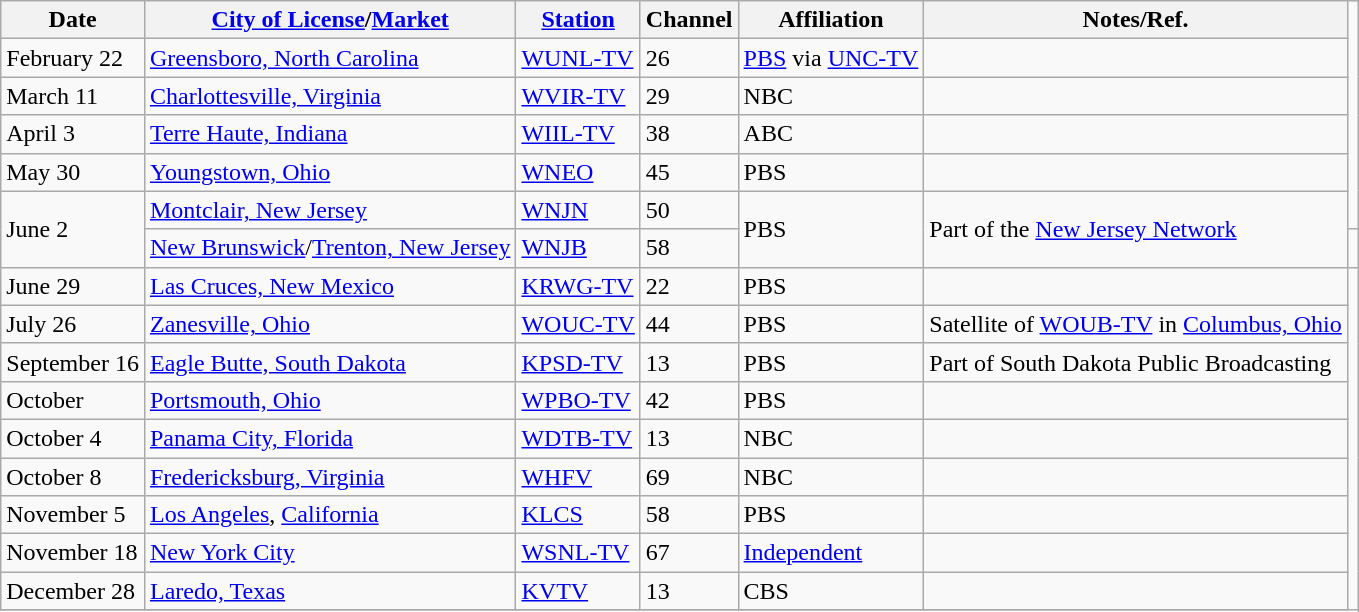<table class="wikitable sortable">
<tr>
<th>Date</th>
<th><a href='#'>City of License</a>/<a href='#'>Market</a></th>
<th><a href='#'>Station</a></th>
<th>Channel</th>
<th>Affiliation</th>
<th>Notes/Ref.</th>
</tr>
<tr>
<td>February 22</td>
<td><a href='#'>Greensboro, North Carolina</a></td>
<td><a href='#'>WUNL-TV</a></td>
<td>26</td>
<td><a href='#'>PBS</a> via <a href='#'>UNC-TV</a></td>
<td></td>
</tr>
<tr>
<td>March 11</td>
<td><a href='#'>Charlottesville, Virginia</a></td>
<td><a href='#'>WVIR-TV</a></td>
<td>29</td>
<td>NBC</td>
<td></td>
</tr>
<tr>
<td>April 3</td>
<td><a href='#'>Terre Haute, Indiana</a></td>
<td><a href='#'>WIIL-TV</a></td>
<td>38</td>
<td>ABC</td>
<td></td>
</tr>
<tr>
<td>May 30</td>
<td><a href='#'>Youngstown, Ohio</a></td>
<td><a href='#'>WNEO</a></td>
<td>45</td>
<td>PBS</td>
<td></td>
</tr>
<tr>
<td rowspan=2>June 2</td>
<td><a href='#'>Montclair, New Jersey</a></td>
<td><a href='#'>WNJN</a></td>
<td>50</td>
<td rowspan=2>PBS</td>
<td rowspan=2>Part of the <a href='#'>New Jersey Network</a></td>
</tr>
<tr>
<td><a href='#'>New Brunswick</a>/<a href='#'>Trenton, New Jersey</a></td>
<td><a href='#'>WNJB</a></td>
<td>58</td>
<td></td>
</tr>
<tr>
<td>June 29</td>
<td><a href='#'>Las Cruces, New Mexico</a></td>
<td><a href='#'>KRWG-TV</a></td>
<td>22</td>
<td>PBS</td>
<td></td>
</tr>
<tr>
<td>July 26</td>
<td><a href='#'>Zanesville, Ohio</a></td>
<td><a href='#'>WOUC-TV</a></td>
<td>44</td>
<td>PBS</td>
<td>Satellite of <a href='#'>WOUB-TV</a> in <a href='#'>Columbus, Ohio</a></td>
</tr>
<tr>
<td>September 16</td>
<td><a href='#'>Eagle Butte, South Dakota</a></td>
<td><a href='#'>KPSD-TV</a></td>
<td>13</td>
<td>PBS</td>
<td>Part of South Dakota Public Broadcasting</td>
</tr>
<tr>
<td>October</td>
<td><a href='#'>Portsmouth, Ohio</a> <br> </td>
<td><a href='#'>WPBO-TV</a></td>
<td>42</td>
<td>PBS</td>
<td></td>
</tr>
<tr>
<td>October 4</td>
<td><a href='#'>Panama City, Florida</a></td>
<td><a href='#'>WDTB-TV</a></td>
<td>13</td>
<td>NBC</td>
<td></td>
</tr>
<tr>
<td>October 8</td>
<td><a href='#'>Fredericksburg, Virginia</a></td>
<td><a href='#'>WHFV</a></td>
<td>69</td>
<td>NBC</td>
<td></td>
</tr>
<tr>
<td>November 5</td>
<td><a href='#'>Los Angeles</a>, <a href='#'>California</a></td>
<td><a href='#'>KLCS</a></td>
<td>58</td>
<td>PBS</td>
<td></td>
</tr>
<tr>
<td>November 18</td>
<td><a href='#'>New York City</a></td>
<td><a href='#'>WSNL-TV</a></td>
<td>67</td>
<td><a href='#'>Independent</a></td>
<td></td>
</tr>
<tr>
<td>December 28</td>
<td><a href='#'>Laredo, Texas</a></td>
<td><a href='#'>KVTV</a></td>
<td>13</td>
<td>CBS</td>
<td></td>
</tr>
<tr>
</tr>
</table>
